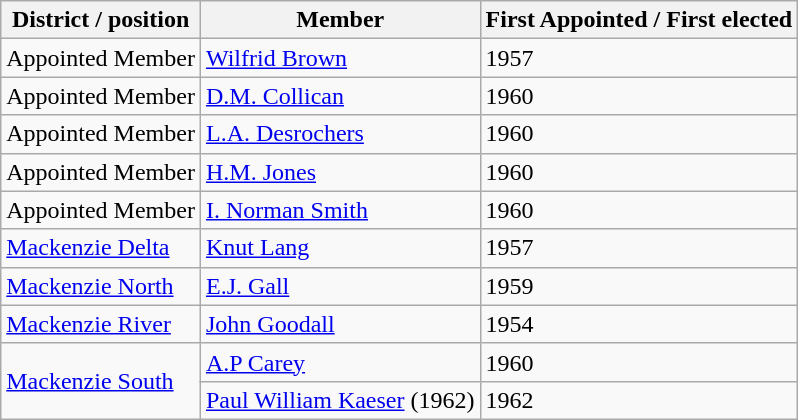<table class="wikitable sortable">
<tr>
<th>District / position</th>
<th>Member</th>
<th>First Appointed / First elected</th>
</tr>
<tr>
<td>Appointed Member</td>
<td><a href='#'>Wilfrid Brown</a></td>
<td>1957</td>
</tr>
<tr>
<td>Appointed Member</td>
<td><a href='#'>D.M. Collican</a></td>
<td>1960</td>
</tr>
<tr>
<td>Appointed Member</td>
<td><a href='#'>L.A. Desrochers</a></td>
<td>1960</td>
</tr>
<tr>
<td>Appointed Member</td>
<td><a href='#'>H.M. Jones</a></td>
<td>1960</td>
</tr>
<tr>
<td>Appointed Member</td>
<td><a href='#'>I. Norman Smith</a></td>
<td>1960</td>
</tr>
<tr>
<td><a href='#'>Mackenzie Delta</a></td>
<td><a href='#'>Knut Lang</a></td>
<td>1957</td>
</tr>
<tr>
<td><a href='#'>Mackenzie North</a></td>
<td><a href='#'>E.J. Gall</a></td>
<td>1959</td>
</tr>
<tr>
<td><a href='#'>Mackenzie River</a></td>
<td><a href='#'>John Goodall</a></td>
<td>1954</td>
</tr>
<tr>
<td rowspan=2><a href='#'>Mackenzie South</a></td>
<td><a href='#'>A.P Carey</a></td>
<td>1960</td>
</tr>
<tr>
<td><a href='#'>Paul William Kaeser</a> (1962)</td>
<td>1962</td>
</tr>
</table>
